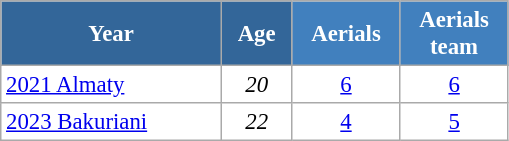<table class="wikitable" style="font-size:95%; text-align:center; border:grey solid 1px; border-collapse:collapse; background:#ffffff;">
<tr>
<th style="background-color:#369; color:white;    width:140px;">Year</th>
<th style="background-color:#369; color:white;    width:40px;">Age</th>
<th style="background-color:#4180be; color:white; width:65px;">Aerials</th>
<th style="background-color:#4180be; color:white; width:65px;">Aerials team</th>
</tr>
<tr>
<td align=left> <a href='#'>2021 Almaty</a></td>
<td><em>20</em></td>
<td><a href='#'>6</a></td>
<td><a href='#'>6</a></td>
</tr>
<tr>
<td align=left> <a href='#'>2023 Bakuriani</a></td>
<td><em>22</em></td>
<td><a href='#'>4</a></td>
<td><a href='#'>5</a></td>
</tr>
</table>
